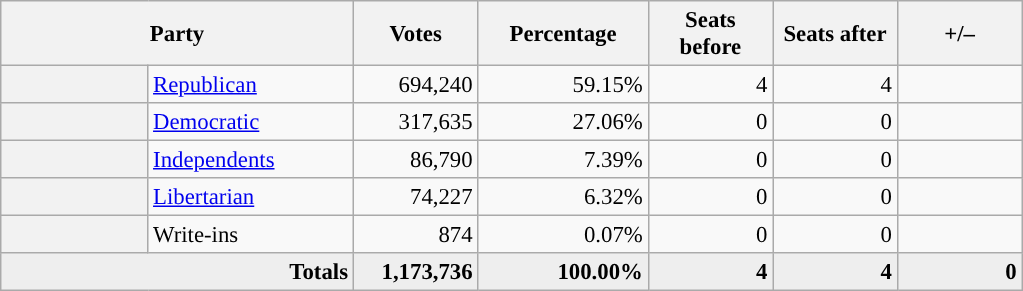<table class="wikitable" style="font-size: 95%;">
<tr>
<th colspan=2 style="width: 15em">Party</th>
<th style="width: 5em">Votes</th>
<th style="width: 7em">Percentage</th>
<th style="width: 5em">Seats before</th>
<th style="width: 5em">Seats after</th>
<th style="width: 5em">+/–</th>
</tr>
<tr>
<th style="background:"></th>
<td style="width: 130px"><a href='#'>Republican</a></td>
<td style="text-align:right;">694,240</td>
<td style="text-align:right;">59.15%</td>
<td style="text-align:right;">4</td>
<td style="text-align:right;">4</td>
<td style="text-align:right;"></td>
</tr>
<tr>
<th style="background:"></th>
<td style="width: 130px"><a href='#'>Democratic</a></td>
<td style="text-align:right;">317,635</td>
<td style="text-align:right;">27.06%</td>
<td style="text-align:right;">0</td>
<td style="text-align:right;">0</td>
<td style="text-align:right;"></td>
</tr>
<tr>
<th style="background:"></th>
<td style="width: 130px"><a href='#'>Independents</a></td>
<td style="text-align:right;">86,790</td>
<td style="text-align:right;">7.39%</td>
<td style="text-align:right;">0</td>
<td style="text-align:right;">0</td>
<td style="text-align:right;"></td>
</tr>
<tr>
<th style="background:"></th>
<td style="width: 130px"><a href='#'>Libertarian</a></td>
<td style="text-align:right;">74,227</td>
<td style="text-align:right;">6.32%</td>
<td style="text-align:right;">0</td>
<td style="text-align:right;">0</td>
<td style="text-align:right;"></td>
</tr>
<tr>
<th style="background:"></th>
<td style="width: 130px">Write-ins</td>
<td style="text-align:right;">874</td>
<td style="text-align:right;">0.07%</td>
<td style="text-align:right;">0</td>
<td style="text-align:right;">0</td>
<td style="text-align:right;"></td>
</tr>
<tr style="background:#eee; text-align:right;">
<td colspan="2"><strong>Totals</strong></td>
<td><strong>1,173,736</strong></td>
<td><strong>100.00%</strong></td>
<td><strong>4</strong></td>
<td><strong>4</strong></td>
<td><strong>0</strong></td>
</tr>
</table>
